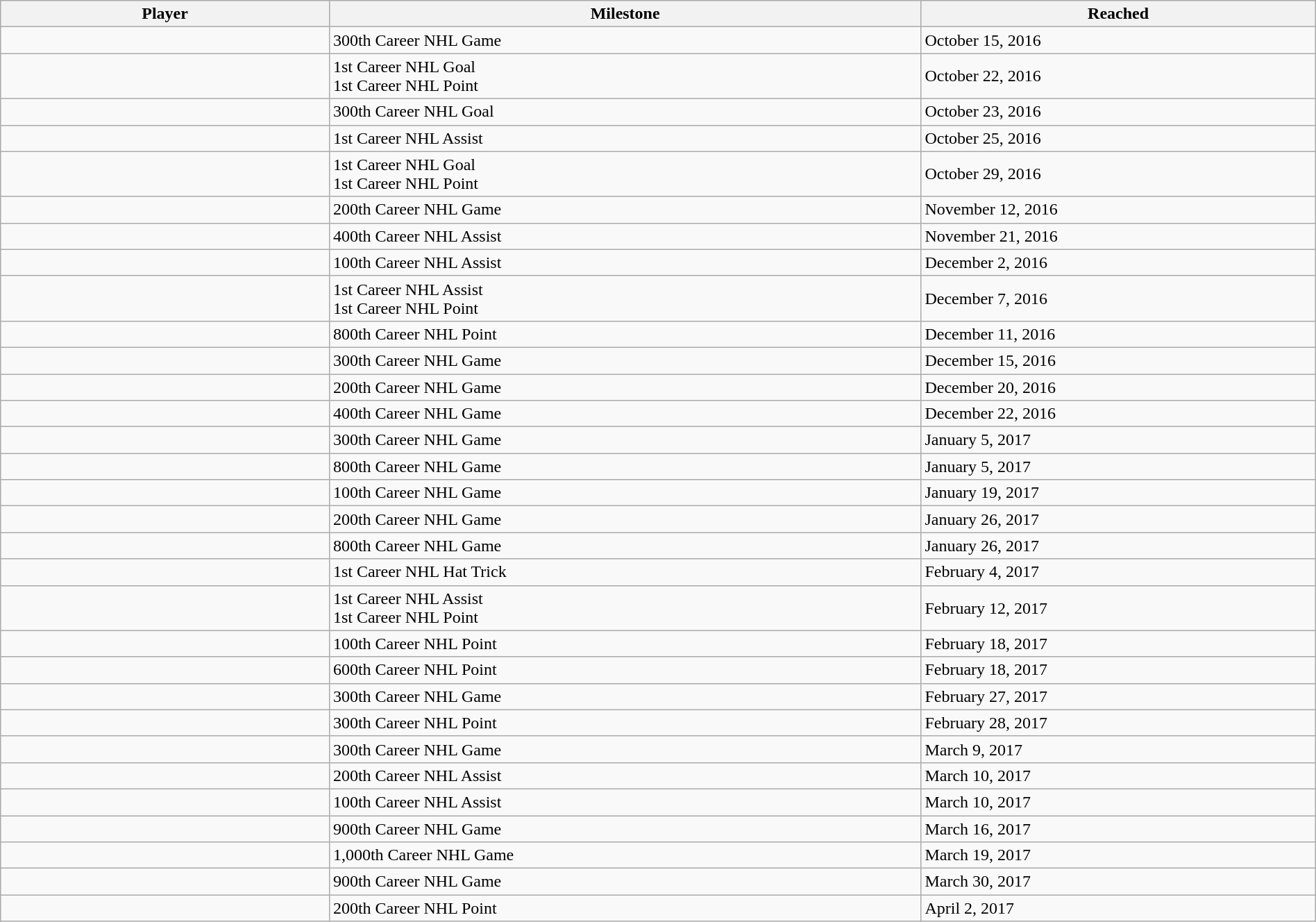<table class="wikitable sortable" style="width:100%;">
<tr align=center>
<th style="width:25%;">Player</th>
<th style="width:45%;">Milestone</th>
<th style="width:30%;" data-sort-type="date">Reached</th>
</tr>
<tr>
<td></td>
<td>300th Career NHL Game</td>
<td>October 15, 2016</td>
</tr>
<tr>
<td></td>
<td>1st Career NHL Goal<br>1st Career NHL Point</td>
<td>October 22, 2016</td>
</tr>
<tr>
<td></td>
<td>300th Career NHL Goal</td>
<td>October 23, 2016</td>
</tr>
<tr>
<td></td>
<td>1st Career NHL Assist</td>
<td>October 25, 2016</td>
</tr>
<tr>
<td></td>
<td>1st Career NHL Goal<br>1st Career NHL Point</td>
<td>October 29, 2016</td>
</tr>
<tr>
<td></td>
<td>200th Career NHL Game</td>
<td>November 12, 2016</td>
</tr>
<tr>
<td></td>
<td>400th Career NHL Assist</td>
<td>November 21, 2016</td>
</tr>
<tr>
<td></td>
<td>100th Career NHL Assist</td>
<td>December 2, 2016</td>
</tr>
<tr>
<td></td>
<td>1st Career NHL Assist<br>1st Career NHL Point</td>
<td>December 7, 2016</td>
</tr>
<tr>
<td></td>
<td>800th Career NHL Point</td>
<td>December 11, 2016</td>
</tr>
<tr>
<td></td>
<td>300th Career NHL Game</td>
<td>December 15, 2016</td>
</tr>
<tr>
<td></td>
<td>200th Career NHL Game</td>
<td>December 20, 2016</td>
</tr>
<tr>
<td></td>
<td>400th Career NHL Game</td>
<td>December 22, 2016</td>
</tr>
<tr>
<td></td>
<td>300th Career NHL Game</td>
<td>January 5, 2017</td>
</tr>
<tr>
<td></td>
<td>800th Career NHL Game</td>
<td>January 5, 2017</td>
</tr>
<tr>
<td></td>
<td>100th Career NHL Game</td>
<td>January 19, 2017</td>
</tr>
<tr>
<td></td>
<td>200th Career NHL Game</td>
<td>January 26, 2017</td>
</tr>
<tr>
<td></td>
<td>800th Career NHL Game</td>
<td>January 26, 2017</td>
</tr>
<tr>
<td></td>
<td>1st Career NHL Hat Trick</td>
<td>February 4, 2017</td>
</tr>
<tr>
<td></td>
<td>1st Career NHL Assist<br>1st Career NHL Point</td>
<td>February 12, 2017</td>
</tr>
<tr>
<td></td>
<td>100th Career NHL Point</td>
<td>February 18, 2017</td>
</tr>
<tr>
<td></td>
<td>600th Career NHL Point</td>
<td>February 18, 2017</td>
</tr>
<tr>
<td></td>
<td>300th Career NHL Game</td>
<td>February 27, 2017</td>
</tr>
<tr>
<td></td>
<td>300th Career NHL Point</td>
<td>February 28, 2017</td>
</tr>
<tr>
<td></td>
<td>300th Career NHL Game</td>
<td>March 9, 2017</td>
</tr>
<tr>
<td></td>
<td>200th Career NHL Assist</td>
<td>March 10, 2017</td>
</tr>
<tr>
<td></td>
<td>100th Career NHL Assist</td>
<td>March 10, 2017</td>
</tr>
<tr>
<td></td>
<td>900th Career NHL Game</td>
<td>March 16, 2017</td>
</tr>
<tr>
<td></td>
<td>1,000th Career NHL Game</td>
<td>March 19, 2017</td>
</tr>
<tr>
<td></td>
<td>900th Career NHL Game</td>
<td>March 30, 2017</td>
</tr>
<tr>
<td></td>
<td>200th Career NHL Point</td>
<td>April 2, 2017</td>
</tr>
</table>
